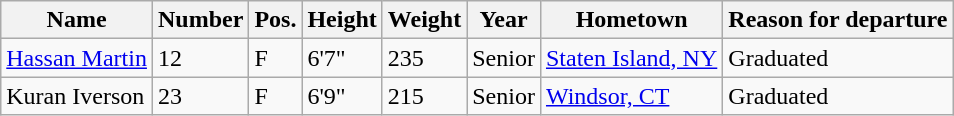<table class="wikitable sortable" border="1">
<tr>
<th>Name</th>
<th>Number</th>
<th>Pos.</th>
<th>Height</th>
<th>Weight</th>
<th>Year</th>
<th>Hometown</th>
<th class="unsortable">Reason for departure</th>
</tr>
<tr>
<td><a href='#'>Hassan Martin</a></td>
<td>12</td>
<td>F</td>
<td>6'7"</td>
<td>235</td>
<td>Senior</td>
<td><a href='#'>Staten Island, NY</a></td>
<td>Graduated</td>
</tr>
<tr>
<td>Kuran Iverson</td>
<td>23</td>
<td>F</td>
<td>6'9"</td>
<td>215</td>
<td>Senior</td>
<td><a href='#'>Windsor, CT</a></td>
<td>Graduated</td>
</tr>
</table>
